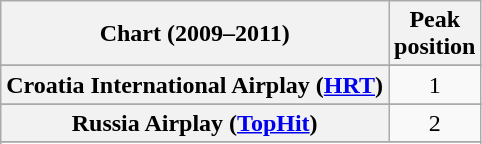<table class="wikitable sortable plainrowheaders" style="text-align:center">
<tr>
<th scope="col">Chart (2009–2011)</th>
<th scope="col">Peak<br>position</th>
</tr>
<tr>
</tr>
<tr>
</tr>
<tr>
</tr>
<tr>
</tr>
<tr>
</tr>
<tr>
</tr>
<tr>
</tr>
<tr>
</tr>
<tr>
<th scope="row">Croatia International Airplay (<a href='#'>HRT</a>)</th>
<td>1</td>
</tr>
<tr>
</tr>
<tr>
</tr>
<tr>
</tr>
<tr>
</tr>
<tr>
</tr>
<tr>
</tr>
<tr>
</tr>
<tr>
</tr>
<tr>
</tr>
<tr>
</tr>
<tr>
</tr>
<tr>
</tr>
<tr>
</tr>
<tr>
</tr>
<tr>
</tr>
<tr>
</tr>
<tr>
</tr>
<tr>
</tr>
<tr>
<th scope="row">Russia Airplay (<a href='#'>TopHit</a>)</th>
<td>2</td>
</tr>
<tr>
</tr>
<tr>
</tr>
<tr>
</tr>
<tr>
</tr>
<tr>
</tr>
<tr>
</tr>
<tr>
</tr>
<tr>
</tr>
</table>
